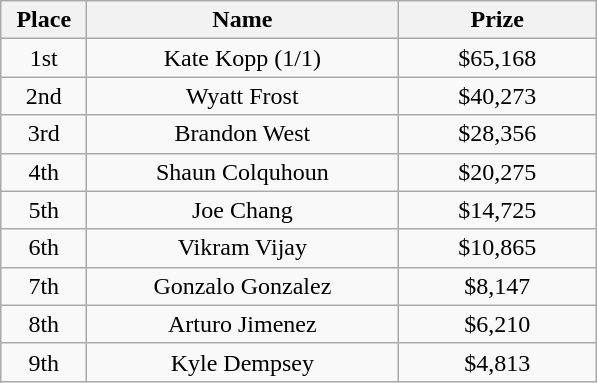<table class="wikitable">
<tr>
<th width="50">Place</th>
<th width="200">Name</th>
<th width="125">Prize</th>
</tr>
<tr>
<td align = "center">1st</td>
<td align = "center"> Kate Kopp (1/1)</td>
<td align = "center">$65,168</td>
</tr>
<tr>
<td align = "center">2nd</td>
<td align = "center"> Wyatt Frost</td>
<td align = "center">$40,273</td>
</tr>
<tr>
<td align = "center">3rd</td>
<td align = "center"> Brandon West</td>
<td align = "center">$28,356</td>
</tr>
<tr>
<td align = "center">4th</td>
<td align = "center"> Shaun Colquhoun</td>
<td align = "center">$20,275</td>
</tr>
<tr>
<td align = "center">5th</td>
<td align = "center"> Joe Chang</td>
<td align = "center">$14,725</td>
</tr>
<tr>
<td align = "center">6th</td>
<td align = "center"> Vikram Vijay</td>
<td align = "center">$10,865</td>
</tr>
<tr>
<td align = "center">7th</td>
<td align = "center"> Gonzalo Gonzalez</td>
<td align = "center">$8,147</td>
</tr>
<tr>
<td align = "center">8th</td>
<td align = "center"> Arturo Jimenez</td>
<td align = "center">$6,210</td>
</tr>
<tr>
<td align = "center">9th</td>
<td align = "center"> Kyle Dempsey</td>
<td align = "center">$4,813</td>
</tr>
</table>
